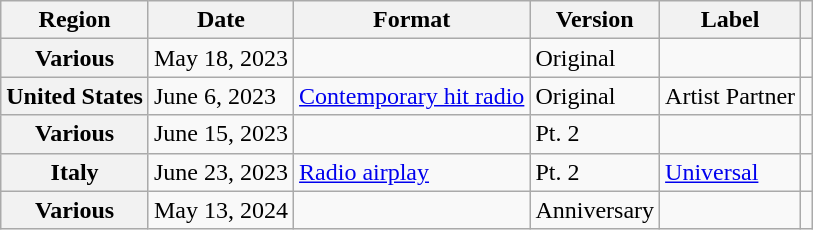<table class="wikitable plainrowheaders">
<tr>
<th scope="col">Region</th>
<th scope="col">Date</th>
<th scope="col">Format</th>
<th scope="col">Version</th>
<th scope="col">Label</th>
<th scope="col"></th>
</tr>
<tr>
<th scope="row">Various</th>
<td>May 18, 2023</td>
<td></td>
<td>Original</td>
<td></td>
<td></td>
</tr>
<tr>
<th scope="row">United States</th>
<td>June 6, 2023</td>
<td><a href='#'>Contemporary hit radio</a></td>
<td>Original</td>
<td>Artist Partner</td>
<td></td>
</tr>
<tr>
<th scope="row">Various</th>
<td>June 15, 2023</td>
<td></td>
<td>Pt. 2</td>
<td></td>
<td></td>
</tr>
<tr>
<th scope="row">Italy</th>
<td>June 23, 2023</td>
<td><a href='#'>Radio airplay</a></td>
<td>Pt. 2</td>
<td><a href='#'>Universal</a></td>
<td></td>
</tr>
<tr>
<th scope="row">Various</th>
<td>May 13, 2024</td>
<td></td>
<td>Anniversary</td>
<td></td>
<td></td>
</tr>
</table>
